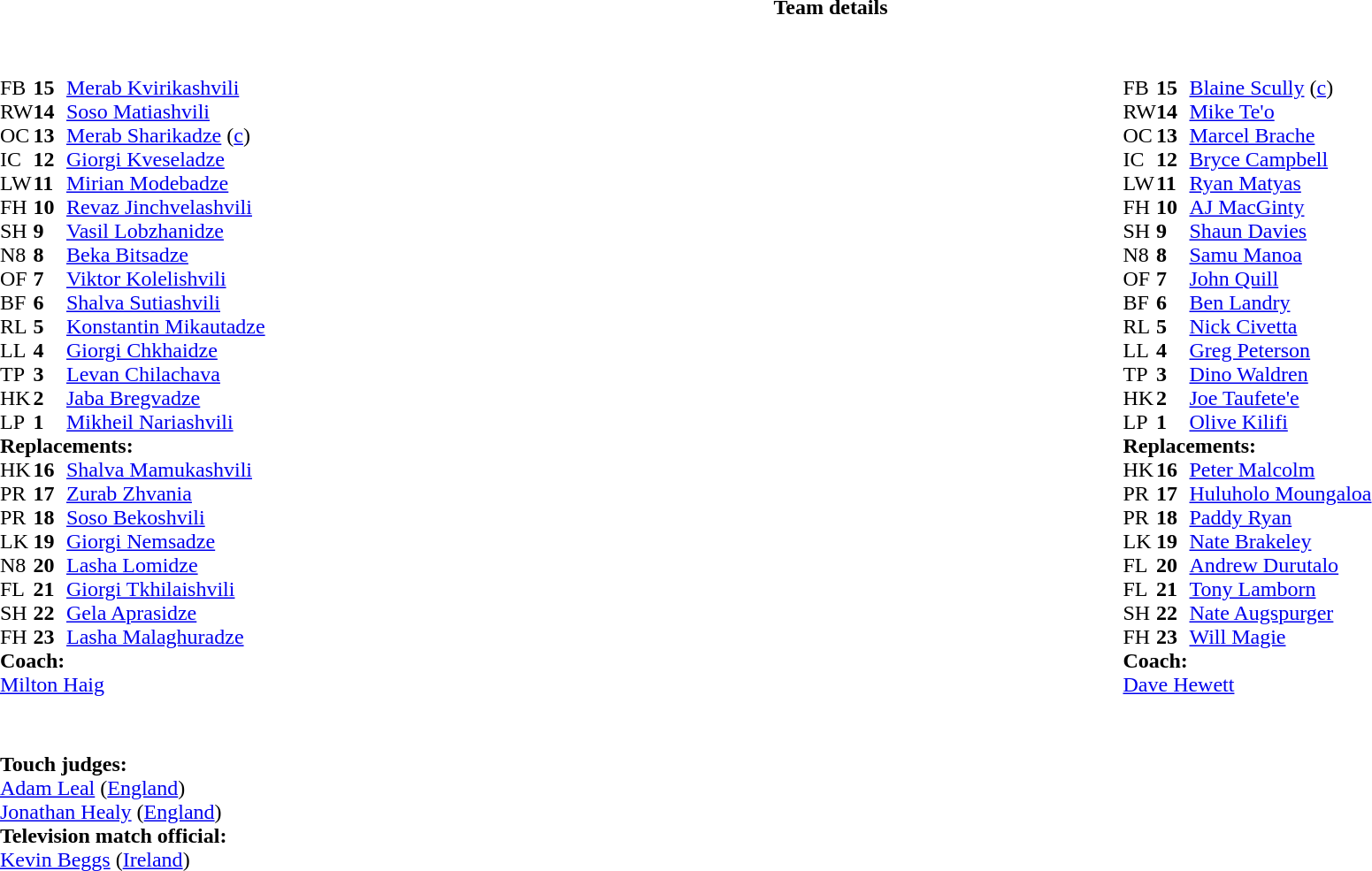<table border="0" style="width:100%" class="collapsible collapsed">
<tr>
<th>Team details</th>
</tr>
<tr>
<td><br><table style="width:100%">
<tr>
<td style="vertical-align:top;width:50%"><br><table style="font-size:100%" cellspacing="0" cellpadding="0">
<tr>
<th width="25"></th>
<th width="25"></th>
</tr>
<tr>
<td>FB</td>
<td><strong>15</strong></td>
<td><a href='#'>Merab Kvirikashvili</a></td>
<td></td>
<td></td>
</tr>
<tr>
<td>RW</td>
<td><strong>14</strong></td>
<td><a href='#'>Soso Matiashvili</a></td>
</tr>
<tr>
<td>OC</td>
<td><strong>13</strong></td>
<td><a href='#'>Merab Sharikadze</a> (<a href='#'>c</a>)</td>
</tr>
<tr>
<td>IC</td>
<td><strong>12</strong></td>
<td><a href='#'>Giorgi Kveseladze</a></td>
</tr>
<tr>
<td>LW</td>
<td><strong>11</strong></td>
<td><a href='#'>Mirian Modebadze</a></td>
</tr>
<tr>
<td>FH</td>
<td><strong>10</strong></td>
<td><a href='#'>Revaz Jinchvelashvili</a></td>
</tr>
<tr>
<td>SH</td>
<td><strong>9</strong></td>
<td><a href='#'>Vasil Lobzhanidze</a></td>
<td></td>
<td></td>
</tr>
<tr>
<td>N8</td>
<td><strong>8</strong></td>
<td><a href='#'>Beka Bitsadze</a></td>
</tr>
<tr>
<td>OF</td>
<td><strong>7</strong></td>
<td><a href='#'>Viktor Kolelishvili</a></td>
<td></td>
<td></td>
</tr>
<tr>
<td>BF</td>
<td><strong>6</strong></td>
<td><a href='#'>Shalva Sutiashvili</a></td>
<td></td>
<td></td>
</tr>
<tr>
<td>RL</td>
<td><strong>5</strong></td>
<td><a href='#'>Konstantin Mikautadze</a></td>
</tr>
<tr>
<td>LL</td>
<td><strong>4</strong></td>
<td><a href='#'>Giorgi Chkhaidze</a></td>
<td></td>
<td></td>
</tr>
<tr>
<td>TP</td>
<td><strong>3</strong></td>
<td><a href='#'>Levan Chilachava</a></td>
<td></td>
<td></td>
</tr>
<tr>
<td>HK</td>
<td><strong>2</strong></td>
<td><a href='#'>Jaba Bregvadze</a></td>
<td></td>
<td></td>
</tr>
<tr>
<td>LP</td>
<td><strong>1</strong></td>
<td><a href='#'>Mikheil Nariashvili</a></td>
<td></td>
<td></td>
</tr>
<tr>
<td colspan=3><strong>Replacements:</strong></td>
</tr>
<tr>
<td>HK</td>
<td><strong>16</strong></td>
<td><a href='#'>Shalva Mamukashvili</a></td>
<td></td>
<td></td>
</tr>
<tr>
<td>PR</td>
<td><strong>17</strong></td>
<td><a href='#'>Zurab Zhvania</a></td>
<td></td>
<td></td>
</tr>
<tr>
<td>PR</td>
<td><strong>18</strong></td>
<td><a href='#'>Soso Bekoshvili</a></td>
<td></td>
<td></td>
</tr>
<tr>
<td>LK</td>
<td><strong>19</strong></td>
<td><a href='#'>Giorgi Nemsadze</a></td>
<td></td>
<td></td>
</tr>
<tr>
<td>N8</td>
<td><strong>20</strong></td>
<td><a href='#'>Lasha Lomidze</a></td>
<td></td>
<td></td>
</tr>
<tr>
<td>FL</td>
<td><strong>21</strong></td>
<td><a href='#'>Giorgi Tkhilaishvili</a></td>
<td></td>
<td></td>
</tr>
<tr>
<td>SH</td>
<td><strong>22</strong></td>
<td><a href='#'>Gela Aprasidze</a></td>
<td></td>
<td></td>
</tr>
<tr>
<td>FH</td>
<td><strong>23</strong></td>
<td><a href='#'>Lasha Malaghuradze</a></td>
<td></td>
<td></td>
</tr>
<tr>
<td colspan=3><strong>Coach:</strong></td>
</tr>
<tr>
<td colspan="4"> <a href='#'>Milton Haig</a></td>
</tr>
</table>
</td>
<td style="vertical-align:top;width:50%"><br><table cellspacing="0" cellpadding="0" style="font-size:100%;margin:auto">
<tr>
<th width="25"></th>
<th width="25"></th>
</tr>
<tr>
<td>FB</td>
<td><strong>15</strong></td>
<td><a href='#'>Blaine Scully</a> (<a href='#'>c</a>)</td>
</tr>
<tr>
<td>RW</td>
<td><strong>14</strong></td>
<td><a href='#'>Mike Te'o</a></td>
</tr>
<tr>
<td>OC</td>
<td><strong>13</strong></td>
<td><a href='#'>Marcel Brache</a></td>
</tr>
<tr>
<td>IC</td>
<td><strong>12</strong></td>
<td><a href='#'>Bryce Campbell</a></td>
</tr>
<tr>
<td>LW</td>
<td><strong>11</strong></td>
<td><a href='#'>Ryan Matyas</a></td>
<td></td>
<td></td>
</tr>
<tr>
<td>FH</td>
<td><strong>10</strong></td>
<td><a href='#'>AJ MacGinty</a></td>
</tr>
<tr>
<td>SH</td>
<td><strong>9</strong></td>
<td><a href='#'>Shaun Davies</a></td>
<td></td>
<td></td>
</tr>
<tr>
<td>N8</td>
<td><strong>8</strong></td>
<td><a href='#'>Samu Manoa</a></td>
</tr>
<tr>
<td>OF</td>
<td><strong>7</strong></td>
<td><a href='#'>John Quill</a></td>
<td></td>
<td></td>
</tr>
<tr>
<td>BF</td>
<td><strong>6</strong></td>
<td><a href='#'>Ben Landry</a></td>
<td></td>
<td></td>
</tr>
<tr>
<td>RL</td>
<td><strong>5</strong></td>
<td><a href='#'>Nick Civetta</a></td>
</tr>
<tr>
<td>LL</td>
<td><strong>4</strong></td>
<td><a href='#'>Greg Peterson</a></td>
<td></td>
<td></td>
</tr>
<tr>
<td>TP</td>
<td><strong>3</strong></td>
<td><a href='#'>Dino Waldren</a></td>
<td></td>
<td></td>
</tr>
<tr>
<td>HK</td>
<td><strong>2</strong></td>
<td><a href='#'>Joe Taufete'e</a></td>
<td></td>
<td></td>
</tr>
<tr>
<td>LP</td>
<td><strong>1</strong></td>
<td><a href='#'>Olive Kilifi</a></td>
<td></td>
<td></td>
</tr>
<tr>
<td colspan=3><strong>Replacements:</strong></td>
</tr>
<tr>
<td>HK</td>
<td><strong>16</strong></td>
<td><a href='#'>Peter Malcolm</a></td>
<td></td>
<td></td>
</tr>
<tr>
<td>PR</td>
<td><strong>17</strong></td>
<td><a href='#'>Huluholo Moungaloa</a></td>
<td></td>
<td></td>
</tr>
<tr>
<td>PR</td>
<td><strong>18</strong></td>
<td><a href='#'>Paddy Ryan</a></td>
<td></td>
<td></td>
</tr>
<tr>
<td>LK</td>
<td><strong>19</strong></td>
<td><a href='#'>Nate Brakeley</a></td>
<td></td>
<td></td>
</tr>
<tr>
<td>FL</td>
<td><strong>20</strong></td>
<td><a href='#'>Andrew Durutalo</a></td>
<td></td>
<td></td>
</tr>
<tr>
<td>FL</td>
<td><strong>21</strong></td>
<td><a href='#'>Tony Lamborn</a></td>
<td></td>
<td></td>
</tr>
<tr>
<td>SH</td>
<td><strong>22</strong></td>
<td><a href='#'>Nate Augspurger</a></td>
<td></td>
<td></td>
</tr>
<tr>
<td>FH</td>
<td><strong>23</strong></td>
<td><a href='#'>Will Magie</a></td>
<td></td>
<td></td>
</tr>
<tr>
<td colspan=3><strong>Coach:</strong></td>
</tr>
<tr>
<td colspan="4"> <a href='#'>Dave Hewett</a></td>
</tr>
</table>
</td>
</tr>
</table>
<table style="width:100%;font-size:100%">
<tr>
<td><br><br><strong>Touch judges:</strong>
<br><a href='#'>Adam Leal</a> (<a href='#'>England</a>)
<br><a href='#'>Jonathan Healy</a> (<a href='#'>England</a>)
<br><strong>Television match official:</strong>
<br><a href='#'>Kevin Beggs</a> (<a href='#'>Ireland</a>)</td>
</tr>
</table>
</td>
</tr>
</table>
